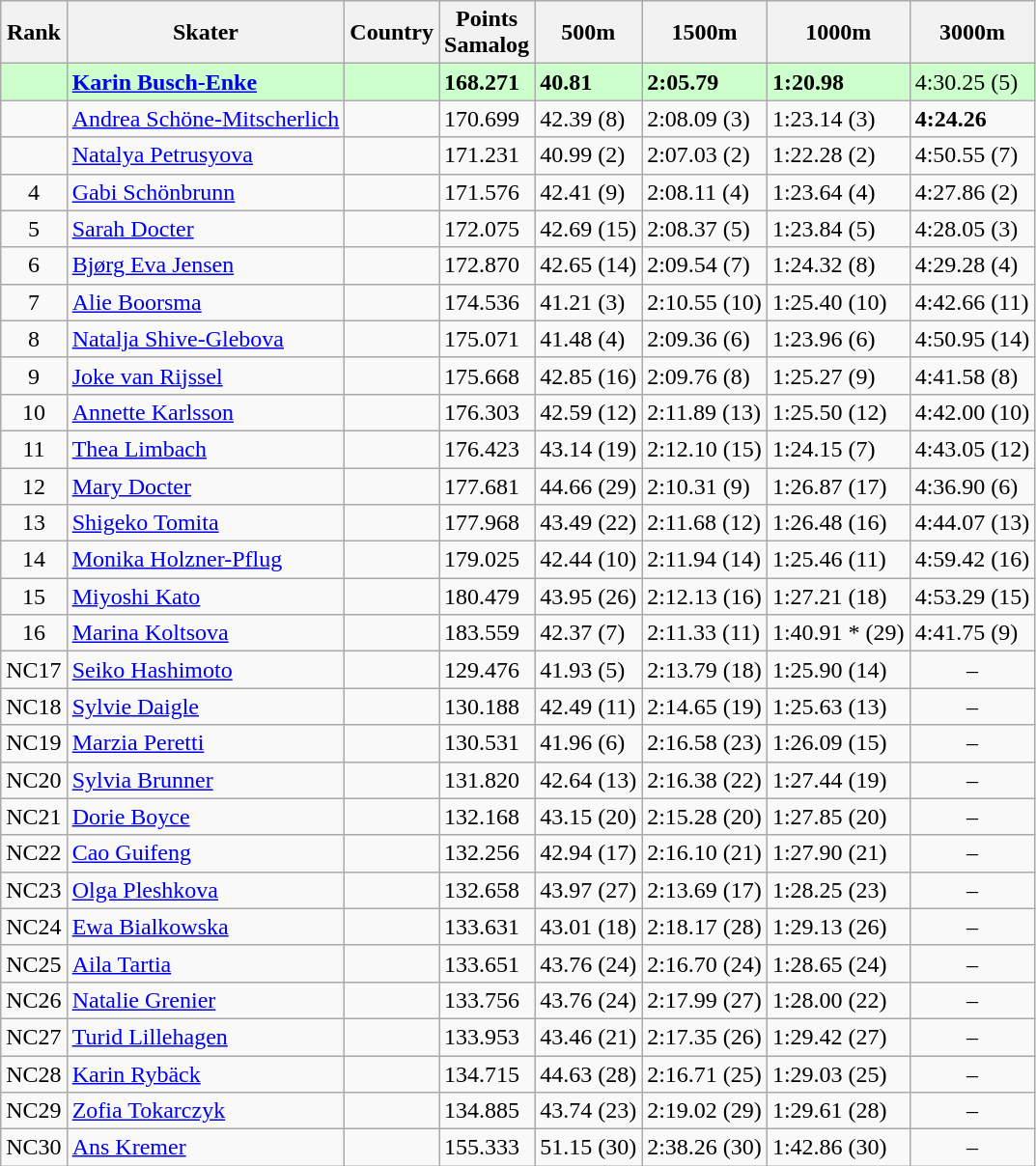<table class="wikitable sortable" style="text-align:left">
<tr>
<th>Rank</th>
<th>Skater</th>
<th>Country</th>
<th>Points <br> Samalog</th>
<th>500m</th>
<th>1500m</th>
<th>1000m</th>
<th>3000m</th>
</tr>
<tr bgcolor=ccffcc>
<td style="text-align:center"></td>
<td><strong><a href='#'>Karin Busch-Enke</a></strong></td>
<td></td>
<td><strong>168.271</strong></td>
<td><strong>40.81</strong> </td>
<td><strong>2:05.79</strong> </td>
<td><strong>1:20.98</strong> </td>
<td>4:30.25 (5)</td>
</tr>
<tr>
<td style="text-align:center"></td>
<td><a href='#'>Andrea Schöne-Mitscherlich</a></td>
<td></td>
<td>170.699</td>
<td>42.39 (8)</td>
<td>2:08.09 (3)</td>
<td>1:23.14 (3)</td>
<td><strong>4:24.26</strong> </td>
</tr>
<tr>
<td style="text-align:center"></td>
<td><a href='#'>Natalya Petrusyova</a></td>
<td></td>
<td>171.231</td>
<td>40.99 (2)</td>
<td>2:07.03 (2)</td>
<td>1:22.28 (2)</td>
<td>4:50.55 (7)</td>
</tr>
<tr>
<td style="text-align:center">4</td>
<td><a href='#'>Gabi Schönbrunn</a></td>
<td></td>
<td>171.576</td>
<td>42.41 (9)</td>
<td>2:08.11 (4)</td>
<td>1:23.64 (4)</td>
<td>4:27.86 (2)</td>
</tr>
<tr>
<td style="text-align:center">5</td>
<td><a href='#'>Sarah Docter</a></td>
<td></td>
<td>172.075</td>
<td>42.69 (15)</td>
<td>2:08.37 (5)</td>
<td>1:23.84 (5)</td>
<td>4:28.05 (3)</td>
</tr>
<tr>
<td style="text-align:center">6</td>
<td><a href='#'>Bjørg Eva Jensen</a></td>
<td></td>
<td>172.870</td>
<td>42.65 (14)</td>
<td>2:09.54 (7)</td>
<td>1:24.32 (8)</td>
<td>4:29.28 (4)</td>
</tr>
<tr>
<td style="text-align:center">7</td>
<td><a href='#'>Alie Boorsma</a></td>
<td></td>
<td>174.536</td>
<td>41.21 (3)</td>
<td>2:10.55 (10)</td>
<td>1:25.40 (10)</td>
<td>4:42.66 (11)</td>
</tr>
<tr>
<td style="text-align:center">8</td>
<td><a href='#'>Natalja Shive-Glebova</a></td>
<td></td>
<td>175.071</td>
<td>41.48 (4)</td>
<td>2:09.36 (6)</td>
<td>1:23.96 (6)</td>
<td>4:50.95 (14)</td>
</tr>
<tr>
<td style="text-align:center">9</td>
<td><a href='#'>Joke van Rijssel</a></td>
<td></td>
<td>175.668</td>
<td>42.85 (16)</td>
<td>2:09.76 (8)</td>
<td>1:25.27 (9)</td>
<td>4:41.58 (8)</td>
</tr>
<tr>
<td style="text-align:center">10</td>
<td><a href='#'>Annette Karlsson</a></td>
<td></td>
<td>176.303</td>
<td>42.59 (12)</td>
<td>2:11.89 (13)</td>
<td>1:25.50 (12)</td>
<td>4:42.00 (10)</td>
</tr>
<tr>
<td style="text-align:center">11</td>
<td><a href='#'>Thea Limbach</a></td>
<td></td>
<td>176.423</td>
<td>43.14 (19)</td>
<td>2:12.10 (15)</td>
<td>1:24.15 (7)</td>
<td>4:43.05 (12)</td>
</tr>
<tr>
<td style="text-align:center">12</td>
<td><a href='#'>Mary Docter</a></td>
<td></td>
<td>177.681</td>
<td>44.66 (29)</td>
<td>2:10.31 (9)</td>
<td>1:26.87 (17)</td>
<td>4:36.90 (6)</td>
</tr>
<tr>
<td style="text-align:center">13</td>
<td><a href='#'>Shigeko Tomita</a></td>
<td></td>
<td>177.968</td>
<td>43.49 (22)</td>
<td>2:11.68 (12)</td>
<td>1:26.48 (16)</td>
<td>4:44.07 (13)</td>
</tr>
<tr>
<td style="text-align:center">14</td>
<td><a href='#'>Monika Holzner-Pflug</a></td>
<td></td>
<td>179.025</td>
<td>42.44 (10)</td>
<td>2:11.94 (14)</td>
<td>1:25.46 (11)</td>
<td>4:59.42 (16)</td>
</tr>
<tr>
<td style="text-align:center">15</td>
<td><a href='#'>Miyoshi Kato</a></td>
<td></td>
<td>180.479</td>
<td>43.95 (26)</td>
<td>2:12.13 (16)</td>
<td>1:27.21 (18)</td>
<td>4:53.29 (15)</td>
</tr>
<tr>
<td style="text-align:center">16</td>
<td><a href='#'>Marina Koltsova</a></td>
<td></td>
<td>183.559</td>
<td>42.37 (7)</td>
<td>2:11.33 (11)</td>
<td>1:40.91 * (29)</td>
<td>4:41.75 (9)</td>
</tr>
<tr>
<td style="text-align:center">NC17</td>
<td><a href='#'>Seiko Hashimoto</a></td>
<td></td>
<td>129.476</td>
<td>41.93 (5)</td>
<td>2:13.79 (18)</td>
<td>1:25.90 (14)</td>
<td style="text-align:center">–</td>
</tr>
<tr>
<td style="text-align:center">NC18</td>
<td><a href='#'>Sylvie Daigle</a></td>
<td></td>
<td>130.188</td>
<td>42.49 (11)</td>
<td>2:14.65 (19)</td>
<td>1:25.63 (13)</td>
<td style="text-align:center">–</td>
</tr>
<tr>
<td style="text-align:center">NC19</td>
<td><a href='#'>Marzia Peretti</a></td>
<td></td>
<td>130.531</td>
<td>41.96 (6)</td>
<td>2:16.58 (23)</td>
<td>1:26.09 (15)</td>
<td style="text-align:center">–</td>
</tr>
<tr>
<td style="text-align:center">NC20</td>
<td><a href='#'>Sylvia Brunner</a></td>
<td></td>
<td>131.820</td>
<td>42.64 (13)</td>
<td>2:16.38 (22)</td>
<td>1:27.44 (19)</td>
<td style="text-align:center">–</td>
</tr>
<tr>
<td style="text-align:center">NC21</td>
<td><a href='#'>Dorie Boyce</a></td>
<td></td>
<td>132.168</td>
<td>43.15 (20)</td>
<td>2:15.28 (20)</td>
<td>1:27.85 (20)</td>
<td style="text-align:center">–</td>
</tr>
<tr>
<td style="text-align:center">NC22</td>
<td><a href='#'>Cao Guifeng</a></td>
<td></td>
<td>132.256</td>
<td>42.94 (17)</td>
<td>2:16.10 (21)</td>
<td>1:27.90 (21)</td>
<td style="text-align:center">–</td>
</tr>
<tr>
<td style="text-align:center">NC23</td>
<td><a href='#'>Olga Pleshkova</a></td>
<td></td>
<td>132.658</td>
<td>43.97 (27)</td>
<td>2:13.69 (17)</td>
<td>1:28.25 (23)</td>
<td style="text-align:center">–</td>
</tr>
<tr>
<td style="text-align:center">NC24</td>
<td><a href='#'>Ewa Bialkowska</a></td>
<td></td>
<td>133.631</td>
<td>43.01 (18)</td>
<td>2:18.17 (28)</td>
<td>1:29.13 (26)</td>
<td style="text-align:center">–</td>
</tr>
<tr>
<td style="text-align:center">NC25</td>
<td><a href='#'>Aila Tartia</a></td>
<td></td>
<td>133.651</td>
<td>43.76 (24)</td>
<td>2:16.70 (24)</td>
<td>1:28.65 (24)</td>
<td style="text-align:center">–</td>
</tr>
<tr>
<td style="text-align:center">NC26</td>
<td><a href='#'>Natalie Grenier</a></td>
<td></td>
<td>133.756</td>
<td>43.76 (24)</td>
<td>2:17.99 (27)</td>
<td>1:28.00 (22)</td>
<td style="text-align:center">–</td>
</tr>
<tr>
<td style="text-align:center">NC27</td>
<td><a href='#'>Turid Lillehagen</a></td>
<td></td>
<td>133.953</td>
<td>43.46 (21)</td>
<td>2:17.35 (26)</td>
<td>1:29.42 (27)</td>
<td style="text-align:center">–</td>
</tr>
<tr>
<td style="text-align:center">NC28</td>
<td><a href='#'>Karin Rybäck</a></td>
<td></td>
<td>134.715</td>
<td>44.63 (28)</td>
<td>2:16.71 (25)</td>
<td>1:29.03 (25)</td>
<td style="text-align:center">–</td>
</tr>
<tr>
<td style="text-align:center">NC29</td>
<td><a href='#'>Zofia Tokarczyk</a></td>
<td></td>
<td>134.885</td>
<td>43.74 (23)</td>
<td>2:19.02 (29)</td>
<td>1:29.61 (28)</td>
<td style="text-align:center">–</td>
</tr>
<tr>
<td style="text-align:center">NC30</td>
<td><a href='#'>Ans Kremer</a></td>
<td></td>
<td>155.333</td>
<td>51.15 (30)</td>
<td>2:38.26 (30)</td>
<td>1:42.86 (30)</td>
<td style="text-align:center">–</td>
</tr>
</table>
